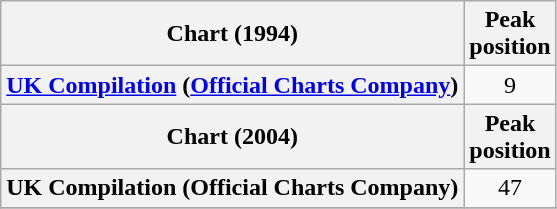<table class="wikitable sortable plainrowheaders" style="text-align:center">
<tr>
<th scope="col">Chart (1994)</th>
<th scope="col">Peak<br>position</th>
</tr>
<tr>
<th scope="row"><a href='#'>UK Compilation</a> (<a href='#'>Official Charts Company</a>)</th>
<td>9</td>
</tr>
<tr>
<th scope="col">Chart (2004)</th>
<th scope="col">Peak<br>position</th>
</tr>
<tr>
<th scope="row">UK Compilation (Official Charts Company)</th>
<td>47</td>
</tr>
<tr>
</tr>
</table>
